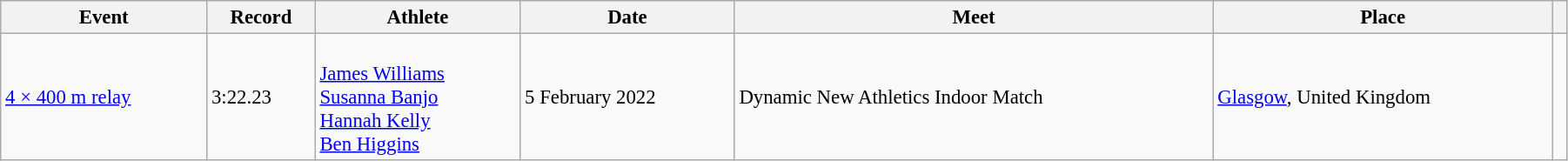<table class="wikitable" style="font-size:95%; width: 95%;">
<tr>
<th>Event</th>
<th>Record</th>
<th>Athlete</th>
<th>Date</th>
<th>Meet</th>
<th>Place</th>
<th></th>
</tr>
<tr>
<td><a href='#'>4 × 400 m relay</a></td>
<td>3:22.23</td>
<td><br><a href='#'>James Williams</a><br><a href='#'>Susanna Banjo</a><br><a href='#'>Hannah Kelly</a><br><a href='#'>Ben Higgins</a></td>
<td>5 February 2022</td>
<td>Dynamic New Athletics Indoor Match</td>
<td><a href='#'>Glasgow</a>, United Kingdom</td>
<td></td>
</tr>
</table>
